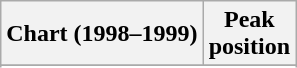<table class="wikitable sortable">
<tr>
<th align="left">Chart (1998–1999)</th>
<th align="center">Peak<br>position</th>
</tr>
<tr>
</tr>
<tr>
</tr>
<tr>
</tr>
</table>
